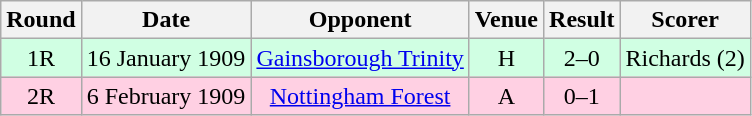<table class="wikitable sortable" style="text-align:center;">
<tr>
<th>Round</th>
<th>Date</th>
<th>Opponent</th>
<th>Venue</th>
<th>Result</th>
<th>Scorer</th>
</tr>
<tr style="background:#d0ffe3;">
<td>1R</td>
<td>16 January 1909</td>
<td><a href='#'>Gainsborough Trinity</a></td>
<td>H</td>
<td>2–0</td>
<td>Richards (2)</td>
</tr>
<tr style="background:#ffd0e3;">
<td>2R</td>
<td>6 February 1909</td>
<td><a href='#'>Nottingham Forest</a></td>
<td>A</td>
<td>0–1</td>
<td></td>
</tr>
</table>
